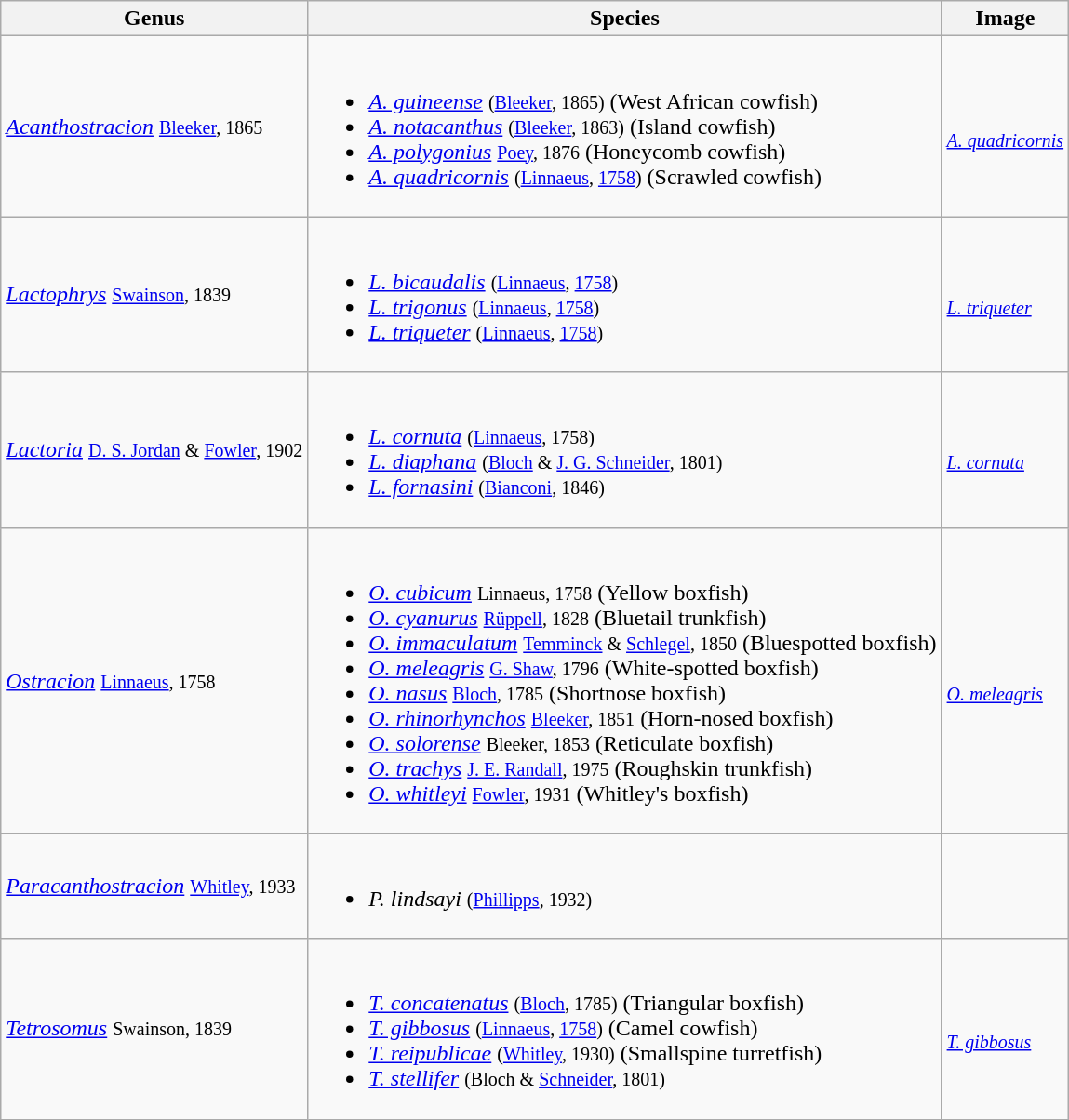<table class="wikitable">
<tr>
<th>Genus</th>
<th>Species</th>
<th>Image</th>
</tr>
<tr>
<td><em><a href='#'>Acanthostracion</a></em> <small><a href='#'>Bleeker</a>, 1865</small></td>
<td><br><ul><li><em><a href='#'>A. guineense</a></em> <small>(<a href='#'>Bleeker</a>, 1865)</small> (West African cowfish)</li><li><em><a href='#'>A. notacanthus</a></em> <small>(<a href='#'>Bleeker</a>, 1863)</small> (Island cowfish)</li><li><em><a href='#'>A. polygonius</a></em> <small><a href='#'>Poey</a>, 1876</small> (Honeycomb cowfish)</li><li><em><a href='#'>A. quadricornis</a></em> <small>(<a href='#'>Linnaeus</a>, <a href='#'>1758</a>)</small> (Scrawled cowfish)</li></ul></td>
<td><br><small><em><a href='#'>A. quadricornis</a></em></small></td>
</tr>
<tr>
<td><em><a href='#'>Lactophrys</a></em> <small><a href='#'>Swainson</a>, 1839</small></td>
<td><br><ul><li><em><a href='#'>L. bicaudalis</a></em> <small>(<a href='#'>Linnaeus</a>, <a href='#'>1758</a>)</small></li><li><em><a href='#'>L. trigonus</a></em> <small>(<a href='#'>Linnaeus</a>, <a href='#'>1758</a>)</small></li><li><em><a href='#'>L. triqueter</a></em> <small>(<a href='#'>Linnaeus</a>, <a href='#'>1758</a>)</small></li></ul></td>
<td><br><small><em><a href='#'>L. triqueter</a></em></small></td>
</tr>
<tr>
<td><em><a href='#'>Lactoria</a></em> <small><a href='#'>D. S. Jordan</a> & <a href='#'>Fowler</a>, 1902</small></td>
<td><br><ul><li><em><a href='#'>L. cornuta</a></em> <small>(<a href='#'>Linnaeus</a>, 1758)</small></li><li><em><a href='#'>L. diaphana</a></em> <small>(<a href='#'>Bloch</a> & <a href='#'>J. G. Schneider</a>, 1801)</small></li><li><em><a href='#'>L. fornasini</a></em> <small>(<a href='#'>Bianconi</a>, 1846)</small></li></ul></td>
<td><br><em><a href='#'><small>L. cornuta</small></a></em></td>
</tr>
<tr>
<td><em><a href='#'>Ostracion</a></em>  <small><a href='#'>Linnaeus</a>, 1758</small></td>
<td><br><ul><li><em><a href='#'>O. cubicum</a></em> <small>Linnaeus, 1758</small> (Yellow boxfish)</li><li><em><a href='#'>O. cyanurus</a></em> <small><a href='#'>Rüppell</a>, 1828</small> (Bluetail trunkfish)</li><li><em><a href='#'>O. immaculatum</a></em> <small><a href='#'>Temminck</a> & <a href='#'>Schlegel</a>, 1850</small> (Bluespotted boxfish)</li><li><em><a href='#'>O. meleagris</a></em> <small><a href='#'>G. Shaw</a>, 1796</small> (White-spotted boxfish)</li><li><em><a href='#'>O. nasus</a></em> <small><a href='#'>Bloch</a>, 1785</small> (Shortnose boxfish)</li><li><em><a href='#'>O. rhinorhynchos</a></em> <small><a href='#'>Bleeker</a>, 1851</small> (Horn-nosed boxfish)</li><li><em><a href='#'>O. solorense</a></em> <small>Bleeker, 1853</small> (Reticulate boxfish)</li><li><em><a href='#'>O. trachys</a></em> <small><a href='#'>J. E. Randall</a>, 1975</small> (Roughskin trunkfish)</li><li><em><a href='#'>O. whitleyi</a></em> <small><a href='#'>Fowler</a>, 1931</small> (Whitley's boxfish)</li></ul></td>
<td><br><em><a href='#'><small>O. meleagris</small></a></em></td>
</tr>
<tr>
<td><em><a href='#'>Paracanthostracion</a></em> <small><a href='#'>Whitley</a>, 1933</small></td>
<td><br><ul><li><em>P. lindsayi</em> <small>(<a href='#'>Phillipps</a>, 1932)</small></li></ul></td>
<td></td>
</tr>
<tr>
<td><em><a href='#'>Tetrosomus</a></em> <small>Swainson, 1839</small></td>
<td><br><ul><li><em><a href='#'>T. concatenatus</a></em> <small>(<a href='#'>Bloch</a>, 1785)</small> (Triangular boxfish)</li><li><em><a href='#'>T. gibbosus</a></em> <small>(<a href='#'>Linnaeus</a>, <a href='#'>1758</a>)</small> (Camel cowfish)</li><li><em><a href='#'>T. reipublicae</a></em> <small>(<a href='#'>Whitley</a>, 1930)</small> (Smallspine turretfish)</li><li><em><a href='#'>T. stellifer</a></em> <small>(Bloch & <a href='#'>Schneider</a>, 1801)</small></li></ul></td>
<td><br><small><em><a href='#'>T. gibbosus</a></em></small></td>
</tr>
</table>
